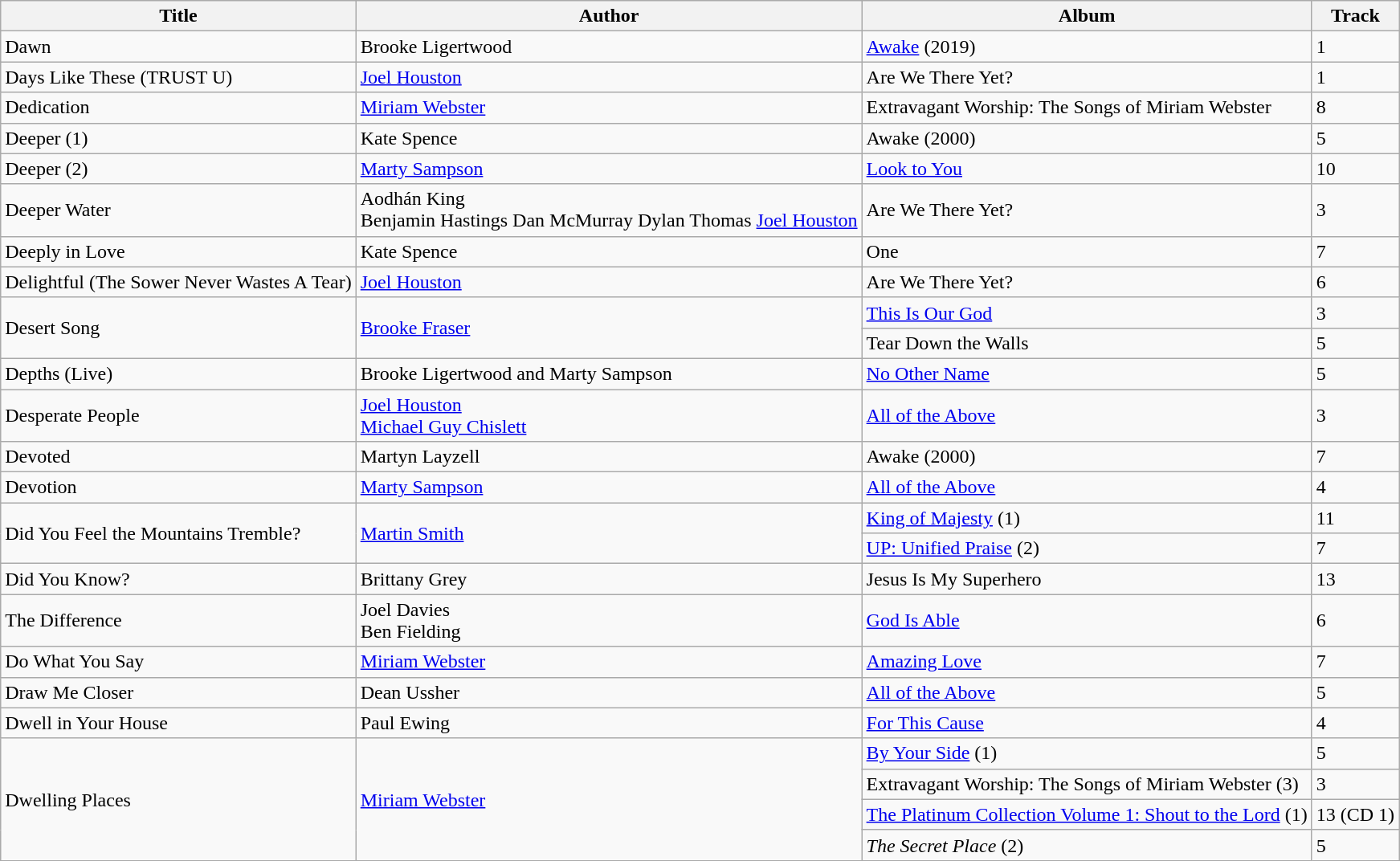<table class="wikitable">
<tr>
<th>Title</th>
<th>Author</th>
<th>Album</th>
<th>Track</th>
</tr>
<tr>
<td>Dawn</td>
<td>Brooke Ligertwood</td>
<td><a href='#'>Awake</a> (2019)</td>
<td>1</td>
</tr>
<tr>
<td>Days Like These (TRUST U)</td>
<td><a href='#'>Joel Houston</a></td>
<td>Are We There Yet?</td>
<td>1</td>
</tr>
<tr>
<td>Dedication</td>
<td><a href='#'>Miriam Webster</a></td>
<td>Extravagant Worship: The Songs of Miriam Webster</td>
<td>8</td>
</tr>
<tr>
<td>Deeper (1)</td>
<td>Kate Spence</td>
<td>Awake (2000)</td>
<td>5</td>
</tr>
<tr>
<td>Deeper (2)</td>
<td><a href='#'>Marty Sampson</a></td>
<td><a href='#'>Look to You</a></td>
<td>10</td>
</tr>
<tr>
<td>Deeper Water</td>
<td>Aodhán King<br>Benjamin Hastings
Dan McMurray
Dylan Thomas
<a href='#'>Joel Houston</a></td>
<td>Are We There Yet?</td>
<td>3</td>
</tr>
<tr>
<td>Deeply in Love</td>
<td>Kate Spence</td>
<td>One</td>
<td>7</td>
</tr>
<tr>
<td>Delightful (The Sower Never Wastes A Tear)</td>
<td><a href='#'>Joel Houston</a></td>
<td>Are We There Yet?</td>
<td>6</td>
</tr>
<tr>
<td rowspan="2">Desert Song</td>
<td rowspan="2"><a href='#'>Brooke Fraser</a></td>
<td><a href='#'>This Is Our God</a></td>
<td>3</td>
</tr>
<tr>
<td>Tear Down the Walls</td>
<td>5</td>
</tr>
<tr>
<td>Depths (Live)</td>
<td>Brooke Ligertwood and Marty Sampson</td>
<td><a href='#'>No Other Name</a></td>
<td>5</td>
</tr>
<tr>
<td>Desperate People</td>
<td><a href='#'>Joel Houston</a> <br> <a href='#'>Michael Guy Chislett</a></td>
<td><a href='#'>All of the Above</a></td>
<td>3</td>
</tr>
<tr>
<td>Devoted</td>
<td>Martyn Layzell</td>
<td>Awake (2000)</td>
<td>7</td>
</tr>
<tr>
<td>Devotion</td>
<td><a href='#'>Marty Sampson</a></td>
<td><a href='#'>All of the Above</a></td>
<td>4</td>
</tr>
<tr>
<td rowspan="2">Did You Feel the Mountains Tremble?</td>
<td rowspan="2"><a href='#'>Martin Smith</a></td>
<td><a href='#'>King of Majesty</a> (1)</td>
<td>11</td>
</tr>
<tr>
<td><a href='#'>UP: Unified Praise</a> (2)</td>
<td>7</td>
</tr>
<tr>
<td>Did You Know?</td>
<td>Brittany Grey</td>
<td>Jesus Is My Superhero</td>
<td>13</td>
</tr>
<tr>
<td>The Difference</td>
<td>Joel Davies <br> Ben Fielding</td>
<td><a href='#'>God Is Able</a></td>
<td>6</td>
</tr>
<tr>
<td>Do What You Say</td>
<td><a href='#'>Miriam Webster</a></td>
<td><a href='#'>Amazing Love</a></td>
<td>7</td>
</tr>
<tr>
<td>Draw Me Closer</td>
<td>Dean Ussher</td>
<td><a href='#'>All of the Above</a></td>
<td>5</td>
</tr>
<tr>
<td>Dwell in Your House</td>
<td>Paul Ewing</td>
<td><a href='#'>For This Cause</a></td>
<td>4</td>
</tr>
<tr>
<td rowspan="4">Dwelling Places</td>
<td rowspan="4"><a href='#'>Miriam Webster</a></td>
<td><a href='#'>By Your Side</a> (1)</td>
<td>5</td>
</tr>
<tr>
<td>Extravagant Worship: The Songs of Miriam Webster (3)</td>
<td>3</td>
</tr>
<tr>
<td><a href='#'>The Platinum Collection Volume 1: Shout to the Lord</a> (1)</td>
<td>13 (CD 1)</td>
</tr>
<tr>
<td><em>The Secret Place</em> (2)</td>
<td>5</td>
</tr>
</table>
